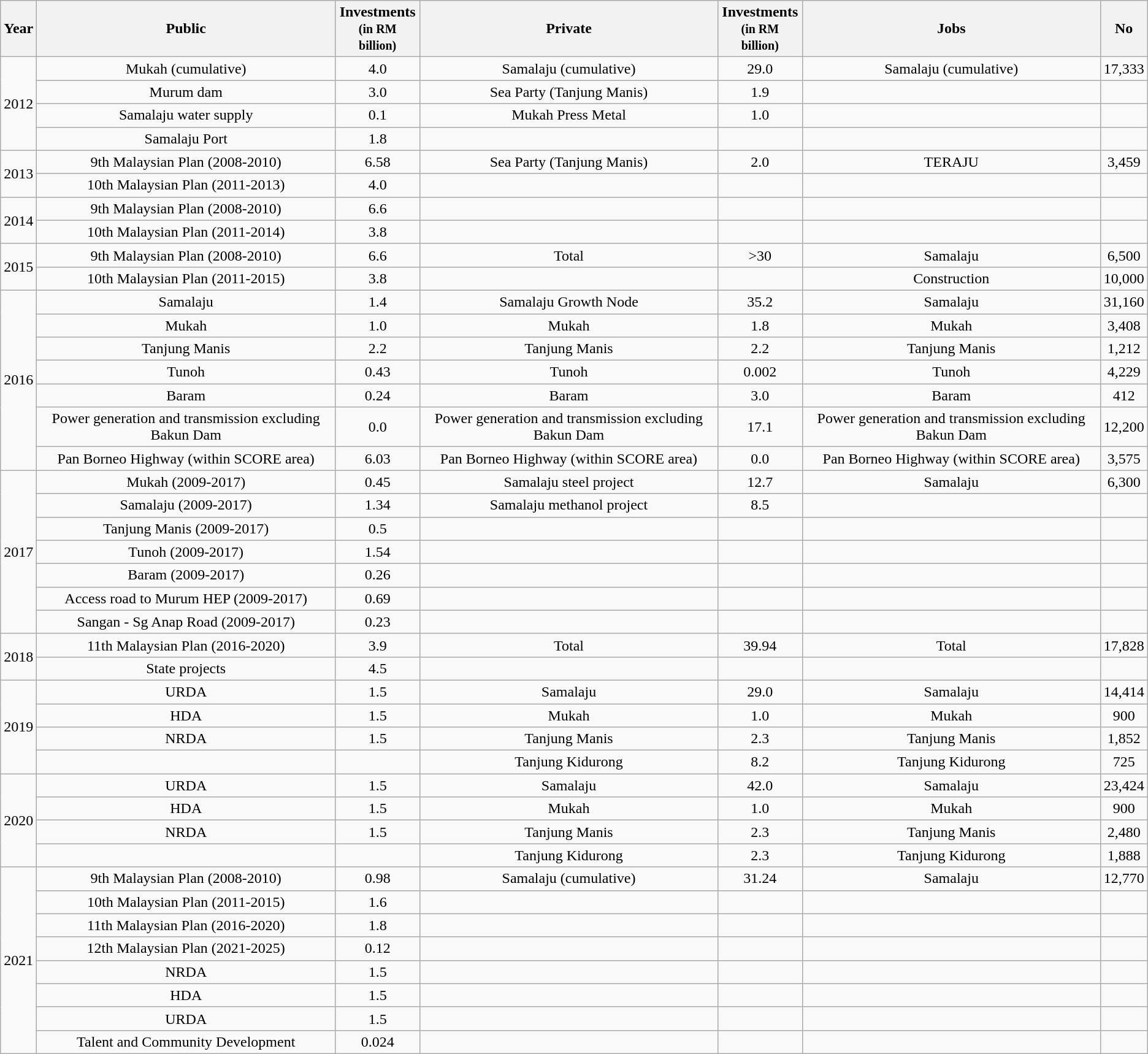<table class="wikitable mw-collapsible" style="text-align:center;">
<tr>
<th>Year</th>
<th>Public</th>
<th>Investments<br><small>(in RM billion)</small></th>
<th>Private</th>
<th>Investments<br><small>(in RM billion)</small></th>
<th>Jobs</th>
<th>No</th>
</tr>
<tr>
<td rowspan=4>2012</td>
<td>Mukah (cumulative)</td>
<td>4.0</td>
<td>Samalaju (cumulative)</td>
<td>29.0</td>
<td>Samalaju (cumulative)</td>
<td>17,333</td>
</tr>
<tr>
<td>Murum dam</td>
<td>3.0</td>
<td>Sea Party (Tanjung Manis)</td>
<td>1.9</td>
<td></td>
<td></td>
</tr>
<tr>
<td>Samalaju water supply</td>
<td>0.1</td>
<td>Mukah Press Metal</td>
<td>1.0</td>
<td></td>
<td></td>
</tr>
<tr>
<td>Samalaju Port</td>
<td>1.8</td>
<td></td>
<td></td>
<td></td>
<td></td>
</tr>
<tr>
<td rowspan=2>2013</td>
<td>9th Malaysian Plan (2008-2010)</td>
<td>6.58</td>
<td>Sea Party (Tanjung Manis)</td>
<td>2.0</td>
<td>TERAJU</td>
<td>3,459</td>
</tr>
<tr>
<td>10th Malaysian Plan (2011-2013)</td>
<td>4.0</td>
<td></td>
<td></td>
<td></td>
<td></td>
</tr>
<tr>
<td rowspan=2>2014</td>
<td>9th Malaysian Plan (2008-2010)</td>
<td>6.6</td>
<td></td>
<td></td>
<td></td>
<td></td>
</tr>
<tr>
<td>10th Malaysian Plan (2011-2014)</td>
<td>3.8</td>
<td></td>
<td></td>
<td></td>
<td></td>
</tr>
<tr>
<td rowspan=2>2015</td>
<td>9th Malaysian Plan (2008-2010)</td>
<td>6.6</td>
<td>Total</td>
<td>>30</td>
<td>Samalaju</td>
<td>6,500</td>
</tr>
<tr>
<td>10th Malaysian Plan (2011-2015)</td>
<td>3.8</td>
<td></td>
<td></td>
<td>Construction</td>
<td>10,000</td>
</tr>
<tr>
<td rowspan=7>2016</td>
<td>Samalaju</td>
<td>1.4</td>
<td>Samalaju Growth Node</td>
<td>35.2</td>
<td>Samalaju</td>
<td>31,160</td>
</tr>
<tr>
<td>Mukah</td>
<td>1.0</td>
<td>Mukah</td>
<td>1.8</td>
<td>Mukah</td>
<td>3,408</td>
</tr>
<tr>
<td>Tanjung Manis</td>
<td>2.2</td>
<td>Tanjung Manis</td>
<td>2.2</td>
<td>Tanjung Manis</td>
<td>1,212</td>
</tr>
<tr>
<td>Tunoh</td>
<td>0.43</td>
<td>Tunoh</td>
<td>0.002</td>
<td>Tunoh</td>
<td>4,229</td>
</tr>
<tr>
<td>Baram</td>
<td>0.24</td>
<td>Baram</td>
<td>3.0</td>
<td>Baram</td>
<td>412</td>
</tr>
<tr>
<td>Power generation and transmission excluding Bakun Dam</td>
<td>0.0</td>
<td>Power generation and transmission excluding Bakun Dam</td>
<td>17.1</td>
<td>Power generation and transmission excluding Bakun Dam</td>
<td>12,200</td>
</tr>
<tr>
<td>Pan Borneo Highway (within SCORE area)</td>
<td>6.03</td>
<td>Pan Borneo Highway (within SCORE area)</td>
<td>0.0</td>
<td>Pan Borneo Highway (within SCORE area)</td>
<td>3,575</td>
</tr>
<tr>
<td rowspan=7>2017</td>
<td>Mukah (2009-2017)</td>
<td>0.45</td>
<td>Samalaju steel project</td>
<td>12.7</td>
<td>Samalaju</td>
<td>6,300</td>
</tr>
<tr>
<td>Samalaju (2009-2017)</td>
<td>1.34</td>
<td>Samalaju methanol project</td>
<td>8.5</td>
<td></td>
<td></td>
</tr>
<tr>
<td>Tanjung Manis (2009-2017)</td>
<td>0.5</td>
<td></td>
<td></td>
<td></td>
<td></td>
</tr>
<tr>
<td>Tunoh (2009-2017)</td>
<td>1.54</td>
<td></td>
<td></td>
<td></td>
<td></td>
</tr>
<tr>
<td>Baram (2009-2017)</td>
<td>0.26</td>
<td></td>
<td></td>
<td></td>
<td></td>
</tr>
<tr>
<td>Access road to Murum HEP (2009-2017)</td>
<td>0.69</td>
<td></td>
<td></td>
<td></td>
<td></td>
</tr>
<tr>
<td>Sangan - Sg Anap Road (2009-2017)</td>
<td>0.23</td>
<td></td>
<td></td>
<td></td>
<td></td>
</tr>
<tr>
<td rowspan=2>2018</td>
<td>11th Malaysian Plan (2016-2020)</td>
<td>3.9</td>
<td>Total</td>
<td>39.94</td>
<td>Total</td>
<td>17,828</td>
</tr>
<tr>
<td>State projects</td>
<td>4.5</td>
<td></td>
<td></td>
<td></td>
<td></td>
</tr>
<tr>
<td rowspan=4>2019</td>
<td>URDA</td>
<td>1.5</td>
<td>Samalaju</td>
<td>29.0</td>
<td>Samalaju</td>
<td>14,414</td>
</tr>
<tr>
<td>HDA</td>
<td>1.5</td>
<td>Mukah</td>
<td>1.0</td>
<td>Mukah</td>
<td>900</td>
</tr>
<tr>
<td>NRDA</td>
<td>1.5</td>
<td>Tanjung Manis</td>
<td>2.3</td>
<td>Tanjung Manis</td>
<td>1,852</td>
</tr>
<tr>
<td></td>
<td></td>
<td>Tanjung Kidurong</td>
<td>8.2</td>
<td>Tanjung Kidurong</td>
<td>725</td>
</tr>
<tr>
<td rowspan=4>2020</td>
<td>URDA</td>
<td>1.5</td>
<td>Samalaju</td>
<td>42.0</td>
<td>Samalaju</td>
<td>23,424</td>
</tr>
<tr>
<td>HDA</td>
<td>1.5</td>
<td>Mukah</td>
<td>1.0</td>
<td>Mukah</td>
<td>900</td>
</tr>
<tr>
<td>NRDA</td>
<td>1.5</td>
<td>Tanjung Manis</td>
<td>2.3</td>
<td>Tanjung Manis</td>
<td>2,480</td>
</tr>
<tr>
<td></td>
<td></td>
<td>Tanjung Kidurong</td>
<td>2.3</td>
<td>Tanjung Kidurong</td>
<td>1,888</td>
</tr>
<tr>
<td rowspan=8>2021</td>
<td>9th Malaysian Plan (2008-2010)</td>
<td>0.98</td>
<td>Samalaju (cumulative)</td>
<td>31.24</td>
<td>Samalaju</td>
<td>12,770</td>
</tr>
<tr>
<td>10th Malaysian Plan (2011-2015)</td>
<td>1.6</td>
<td></td>
<td></td>
<td></td>
<td></td>
</tr>
<tr>
<td>11th Malaysian Plan (2016-2020)</td>
<td>1.8</td>
<td></td>
<td></td>
<td></td>
<td></td>
</tr>
<tr>
<td>12th Malaysian Plan (2021-2025)</td>
<td>0.12</td>
<td></td>
<td></td>
<td></td>
<td></td>
</tr>
<tr>
<td>NRDA</td>
<td>1.5</td>
<td></td>
<td></td>
<td></td>
<td></td>
</tr>
<tr>
<td>HDA</td>
<td>1.5</td>
<td></td>
<td></td>
<td></td>
<td></td>
</tr>
<tr>
<td>URDA</td>
<td>1.5</td>
<td></td>
<td></td>
<td></td>
<td></td>
</tr>
<tr>
<td>Talent and Community Development</td>
<td>0.024</td>
<td></td>
<td></td>
<td></td>
<td></td>
</tr>
</table>
